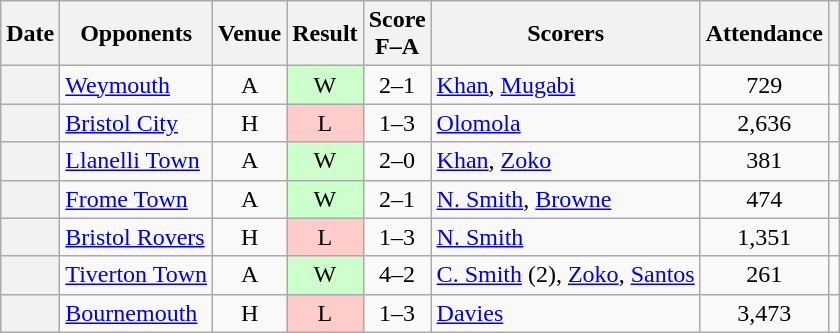<table class="wikitable plainrowheaders sortable" style="text-align:center">
<tr>
<th scope=col>Date</th>
<th scope=col>Opponents</th>
<th scope=col>Venue</th>
<th scope=col>Result</th>
<th scope=col>Score<br>F–A</th>
<th scope=col class=unsortable>Scorers</th>
<th scope=col>Attendance</th>
<th scope=col class=unsortable></th>
</tr>
<tr>
<th scope=row></th>
<td align=left><a href='#'>Weymouth</a></td>
<td>A</td>
<td style="background-color:#CCFFCC">W</td>
<td>2–1</td>
<td align="left"><a href='#'>Khan</a>, <a href='#'>Mugabi</a></td>
<td>729</td>
<td></td>
</tr>
<tr>
<th scope=row></th>
<td align=left><a href='#'>Bristol City</a></td>
<td>H</td>
<td style="background-color:#FFCCCC">L</td>
<td>1–3</td>
<td align="left"><a href='#'>Olomola</a></td>
<td>2,636</td>
<td></td>
</tr>
<tr>
<th scope=row></th>
<td align=left><a href='#'>Llanelli Town</a></td>
<td>A</td>
<td style="background-color:#CCFFCC">W</td>
<td>2–0</td>
<td align="left"><a href='#'>Khan</a>, <a href='#'>Zoko</a></td>
<td>381</td>
<td></td>
</tr>
<tr>
<th scope=row></th>
<td align=left><a href='#'>Frome Town</a></td>
<td>A</td>
<td style="background-color:#CCFFCC">W</td>
<td>2–1</td>
<td align="left"><a href='#'>N. Smith</a>, <a href='#'>Browne</a></td>
<td>474</td>
<td></td>
</tr>
<tr>
<th scope=row></th>
<td align=left><a href='#'>Bristol Rovers</a></td>
<td>H</td>
<td style="background-color:#FFCCCC">L</td>
<td>1–3</td>
<td align="left"><a href='#'>N. Smith</a></td>
<td>1,351</td>
<td></td>
</tr>
<tr>
<th scope=row></th>
<td align=left><a href='#'>Tiverton Town</a></td>
<td>A</td>
<td style="background-color:#CCFFCC">W</td>
<td>4–2</td>
<td align="left"><a href='#'>C. Smith</a> (2), <a href='#'>Zoko</a>, <a href='#'>Santos</a></td>
<td>261</td>
<td></td>
</tr>
<tr>
<th scope=row></th>
<td align=left><a href='#'>Bournemouth</a></td>
<td>H</td>
<td style="background-color:#FFCCCC">L</td>
<td>1–3</td>
<td align="left"><a href='#'>Davies</a></td>
<td>3,473</td>
<td></td>
</tr>
</table>
